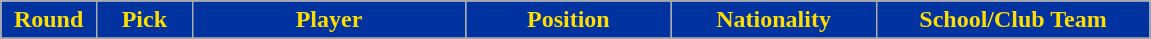<table class="wikitable sortable sortable">
<tr>
<th style="background:#0032A0; color:#FEDD00" width="7%">Round</th>
<th style="background:#0032A0; color:#FEDD00" width="7%">Pick</th>
<th style="background:#0032A0; color:#FEDD00" width="20%">Player</th>
<th style="background:#0032A0; color:#FEDD00" width="15%">Position</th>
<th style="background:#0032A0; color:#FEDD00" width="15%">Nationality</th>
<th style="background:#0032A0; color:#FEDD00" width="20%">School/Club Team</th>
</tr>
<tr>
</tr>
</table>
